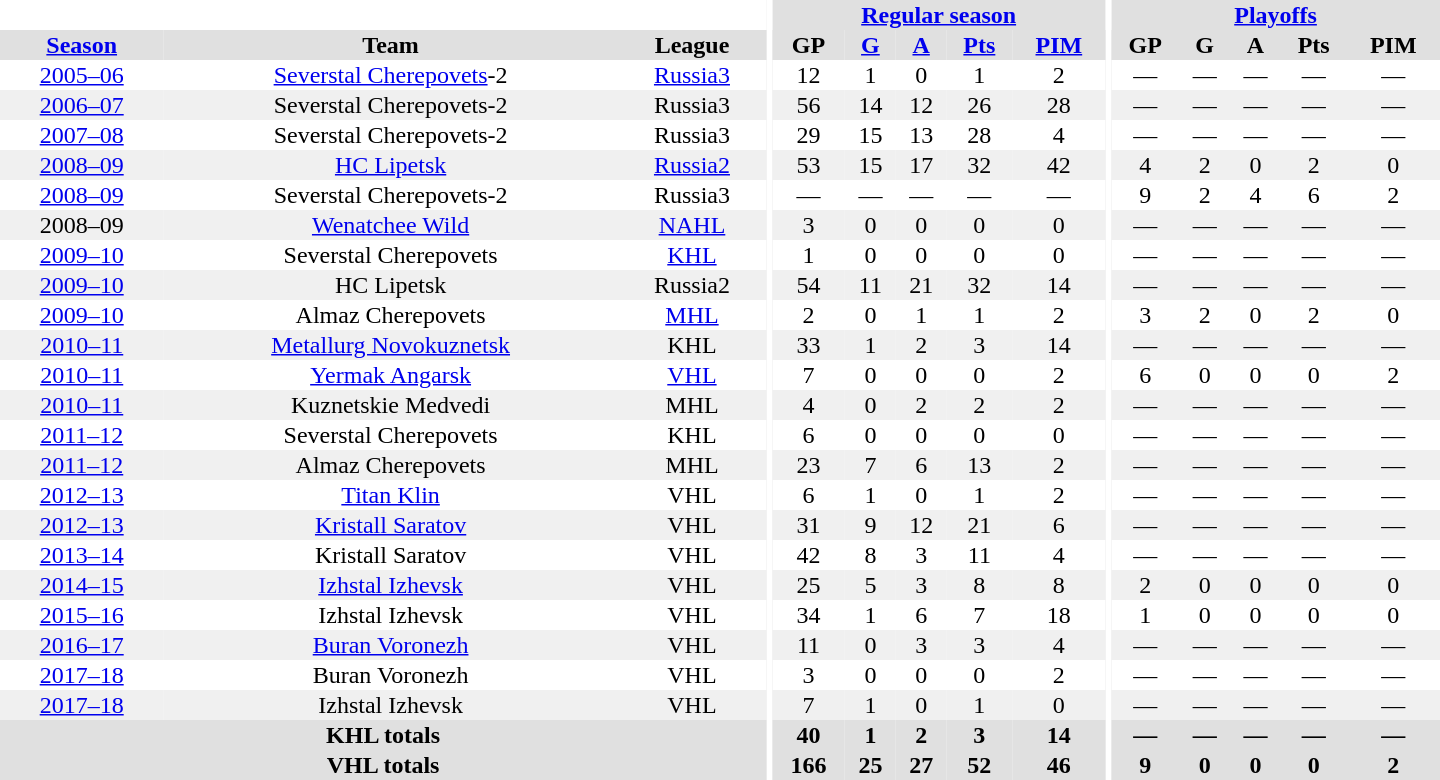<table border="0" cellpadding="1" cellspacing="0" style="text-align:center; width:60em">
<tr bgcolor="#e0e0e0">
<th colspan="3" bgcolor="#ffffff"></th>
<th rowspan="99" bgcolor="#ffffff"></th>
<th colspan="5"><a href='#'>Regular season</a></th>
<th rowspan="99" bgcolor="#ffffff"></th>
<th colspan="5"><a href='#'>Playoffs</a></th>
</tr>
<tr bgcolor="#e0e0e0">
<th><a href='#'>Season</a></th>
<th>Team</th>
<th>League</th>
<th>GP</th>
<th><a href='#'>G</a></th>
<th><a href='#'>A</a></th>
<th><a href='#'>Pts</a></th>
<th><a href='#'>PIM</a></th>
<th>GP</th>
<th>G</th>
<th>A</th>
<th>Pts</th>
<th>PIM</th>
</tr>
<tr>
<td><a href='#'>2005–06</a></td>
<td><a href='#'>Severstal Cherepovets</a>-2</td>
<td><a href='#'>Russia3</a></td>
<td>12</td>
<td>1</td>
<td>0</td>
<td>1</td>
<td>2</td>
<td>—</td>
<td>—</td>
<td>—</td>
<td>—</td>
<td>—</td>
</tr>
<tr bgcolor="#f0f0f0">
<td><a href='#'>2006–07</a></td>
<td>Severstal Cherepovets-2</td>
<td>Russia3</td>
<td>56</td>
<td>14</td>
<td>12</td>
<td>26</td>
<td>28</td>
<td>—</td>
<td>—</td>
<td>—</td>
<td>—</td>
<td>—</td>
</tr>
<tr>
<td><a href='#'>2007–08</a></td>
<td>Severstal Cherepovets-2</td>
<td>Russia3</td>
<td>29</td>
<td>15</td>
<td>13</td>
<td>28</td>
<td>4</td>
<td>—</td>
<td>—</td>
<td>—</td>
<td>—</td>
<td>—</td>
</tr>
<tr bgcolor="#f0f0f0">
<td><a href='#'>2008–09</a></td>
<td><a href='#'>HC Lipetsk</a></td>
<td><a href='#'>Russia2</a></td>
<td>53</td>
<td>15</td>
<td>17</td>
<td>32</td>
<td>42</td>
<td>4</td>
<td>2</td>
<td>0</td>
<td>2</td>
<td>0</td>
</tr>
<tr>
<td><a href='#'>2008–09</a></td>
<td>Severstal Cherepovets-2</td>
<td>Russia3</td>
<td>—</td>
<td>—</td>
<td>—</td>
<td>—</td>
<td>—</td>
<td>9</td>
<td>2</td>
<td>4</td>
<td>6</td>
<td>2</td>
</tr>
<tr bgcolor="#f0f0f0">
<td>2008–09</td>
<td><a href='#'>Wenatchee Wild</a></td>
<td><a href='#'>NAHL</a></td>
<td>3</td>
<td>0</td>
<td>0</td>
<td>0</td>
<td>0</td>
<td>—</td>
<td>—</td>
<td>—</td>
<td>—</td>
<td>—</td>
</tr>
<tr>
<td><a href='#'>2009–10</a></td>
<td>Severstal Cherepovets</td>
<td><a href='#'>KHL</a></td>
<td>1</td>
<td>0</td>
<td>0</td>
<td>0</td>
<td>0</td>
<td>—</td>
<td>—</td>
<td>—</td>
<td>—</td>
<td>—</td>
</tr>
<tr bgcolor="#f0f0f0">
<td><a href='#'>2009–10</a></td>
<td>HC Lipetsk</td>
<td>Russia2</td>
<td>54</td>
<td>11</td>
<td>21</td>
<td>32</td>
<td>14</td>
<td>—</td>
<td>—</td>
<td>—</td>
<td>—</td>
<td>—</td>
</tr>
<tr>
<td><a href='#'>2009–10</a></td>
<td>Almaz Cherepovets</td>
<td><a href='#'>MHL</a></td>
<td>2</td>
<td>0</td>
<td>1</td>
<td>1</td>
<td>2</td>
<td>3</td>
<td>2</td>
<td>0</td>
<td>2</td>
<td>0</td>
</tr>
<tr bgcolor="#f0f0f0">
<td><a href='#'>2010–11</a></td>
<td><a href='#'>Metallurg Novokuznetsk</a></td>
<td>KHL</td>
<td>33</td>
<td>1</td>
<td>2</td>
<td>3</td>
<td>14</td>
<td>—</td>
<td>—</td>
<td>—</td>
<td>—</td>
<td>—</td>
</tr>
<tr>
<td><a href='#'>2010–11</a></td>
<td><a href='#'>Yermak Angarsk</a></td>
<td><a href='#'>VHL</a></td>
<td>7</td>
<td>0</td>
<td>0</td>
<td>0</td>
<td>2</td>
<td>6</td>
<td>0</td>
<td>0</td>
<td>0</td>
<td>2</td>
</tr>
<tr bgcolor="#f0f0f0">
<td><a href='#'>2010–11</a></td>
<td>Kuznetskie Medvedi</td>
<td>MHL</td>
<td>4</td>
<td>0</td>
<td>2</td>
<td>2</td>
<td>2</td>
<td>—</td>
<td>—</td>
<td>—</td>
<td>—</td>
<td>—</td>
</tr>
<tr>
<td><a href='#'>2011–12</a></td>
<td>Severstal Cherepovets</td>
<td>KHL</td>
<td>6</td>
<td>0</td>
<td>0</td>
<td>0</td>
<td>0</td>
<td>—</td>
<td>—</td>
<td>—</td>
<td>—</td>
<td>—</td>
</tr>
<tr bgcolor="#f0f0f0">
<td><a href='#'>2011–12</a></td>
<td>Almaz Cherepovets</td>
<td>MHL</td>
<td>23</td>
<td>7</td>
<td>6</td>
<td>13</td>
<td>2</td>
<td>—</td>
<td>—</td>
<td>—</td>
<td>—</td>
<td>—</td>
</tr>
<tr>
<td><a href='#'>2012–13</a></td>
<td><a href='#'>Titan Klin</a></td>
<td>VHL</td>
<td>6</td>
<td>1</td>
<td>0</td>
<td>1</td>
<td>2</td>
<td>—</td>
<td>—</td>
<td>—</td>
<td>—</td>
<td>—</td>
</tr>
<tr bgcolor="#f0f0f0">
<td><a href='#'>2012–13</a></td>
<td><a href='#'>Kristall Saratov</a></td>
<td>VHL</td>
<td>31</td>
<td>9</td>
<td>12</td>
<td>21</td>
<td>6</td>
<td>—</td>
<td>—</td>
<td>—</td>
<td>—</td>
<td>—</td>
</tr>
<tr>
<td><a href='#'>2013–14</a></td>
<td>Kristall Saratov</td>
<td>VHL</td>
<td>42</td>
<td>8</td>
<td>3</td>
<td>11</td>
<td>4</td>
<td>—</td>
<td>—</td>
<td>—</td>
<td>—</td>
<td>—</td>
</tr>
<tr bgcolor="#f0f0f0">
<td><a href='#'>2014–15</a></td>
<td><a href='#'>Izhstal Izhevsk</a></td>
<td>VHL</td>
<td>25</td>
<td>5</td>
<td>3</td>
<td>8</td>
<td>8</td>
<td>2</td>
<td>0</td>
<td>0</td>
<td>0</td>
<td>0</td>
</tr>
<tr>
<td><a href='#'>2015–16</a></td>
<td>Izhstal Izhevsk</td>
<td>VHL</td>
<td>34</td>
<td>1</td>
<td>6</td>
<td>7</td>
<td>18</td>
<td>1</td>
<td>0</td>
<td>0</td>
<td>0</td>
<td>0</td>
</tr>
<tr bgcolor="#f0f0f0">
<td><a href='#'>2016–17</a></td>
<td><a href='#'>Buran Voronezh</a></td>
<td>VHL</td>
<td>11</td>
<td>0</td>
<td>3</td>
<td>3</td>
<td>4</td>
<td>—</td>
<td>—</td>
<td>—</td>
<td>—</td>
<td>—</td>
</tr>
<tr>
<td><a href='#'>2017–18</a></td>
<td>Buran Voronezh</td>
<td>VHL</td>
<td>3</td>
<td>0</td>
<td>0</td>
<td>0</td>
<td>2</td>
<td>—</td>
<td>—</td>
<td>—</td>
<td>—</td>
<td>—</td>
</tr>
<tr bgcolor="#f0f0f0">
<td><a href='#'>2017–18</a></td>
<td>Izhstal Izhevsk</td>
<td>VHL</td>
<td>7</td>
<td>1</td>
<td>0</td>
<td>1</td>
<td>0</td>
<td>—</td>
<td>—</td>
<td>—</td>
<td>—</td>
<td>—</td>
</tr>
<tr>
</tr>
<tr ALIGN="center" bgcolor="#e0e0e0">
<th colspan="3">KHL totals</th>
<th ALIGN="center">40</th>
<th ALIGN="center">1</th>
<th ALIGN="center">2</th>
<th ALIGN="center">3</th>
<th ALIGN="center">14</th>
<th ALIGN="center">—</th>
<th ALIGN="center">—</th>
<th ALIGN="center">—</th>
<th ALIGN="center">—</th>
<th ALIGN="center">—</th>
</tr>
<tr>
</tr>
<tr ALIGN="center" bgcolor="#e0e0e0">
<th colspan="3">VHL totals</th>
<th ALIGN="center">166</th>
<th ALIGN="center">25</th>
<th ALIGN="center">27</th>
<th ALIGN="center">52</th>
<th ALIGN="center">46</th>
<th ALIGN="center">9</th>
<th ALIGN="center">0</th>
<th ALIGN="center">0</th>
<th ALIGN="center">0</th>
<th ALIGN="center">2</th>
</tr>
</table>
